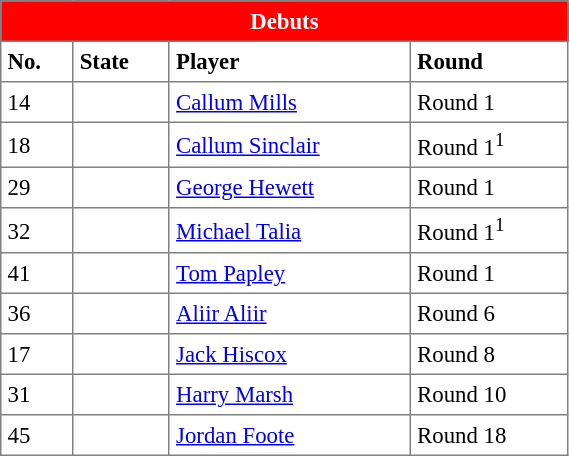<table border="1" cellpadding="4" cellspacing="0"  style="text-align:left; font-size:95%; border-collapse:collapse; width:30%;">
<tr style="background:red; color: white; text-align:center;">
<th colspan="5" style="background:red; color: white; text-align:center;"><span>Debuts</span></th>
</tr>
<tr>
<th>No.</th>
<th>State</th>
<th>Player</th>
<th>Round</th>
</tr>
<tr>
<td>14</td>
<td></td>
<td><a href='#'>Callum Mills</a></td>
<td>Round 1</td>
</tr>
<tr>
<td>18</td>
<td></td>
<td><a href='#'>Callum Sinclair</a></td>
<td>Round 1<sup>1</sup></td>
</tr>
<tr>
<td>29</td>
<td></td>
<td><a href='#'>George Hewett</a></td>
<td>Round 1</td>
</tr>
<tr>
<td>32</td>
<td></td>
<td><a href='#'>Michael Talia</a></td>
<td>Round 1<sup>1</sup></td>
</tr>
<tr>
<td>41</td>
<td></td>
<td><a href='#'>Tom Papley</a></td>
<td>Round 1</td>
</tr>
<tr>
<td>36</td>
<td></td>
<td><a href='#'>Aliir Aliir</a></td>
<td>Round 6</td>
</tr>
<tr>
<td>17</td>
<td></td>
<td><a href='#'>Jack Hiscox</a></td>
<td>Round 8</td>
</tr>
<tr>
<td>31</td>
<td></td>
<td><a href='#'>Harry Marsh</a></td>
<td>Round 10</td>
</tr>
<tr>
<td>45</td>
<td></td>
<td><a href='#'>Jordan Foote</a></td>
<td>Round 18</td>
</tr>
</table>
